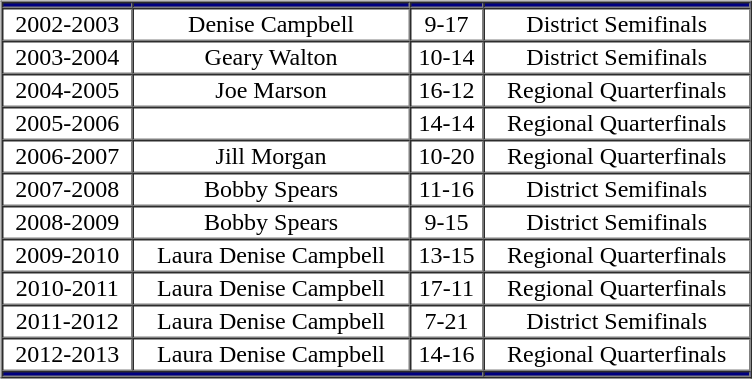<table border="0" style="width:50%;">
<tr>
<td valign="top"><br><table cellpadding="1" border="1" cellspacing="0" style="width:80%;">
<tr>
<th style="background:#000080"></th>
<th style="background:#000080"></th>
<th style="background:#000080"></th>
<th style="background:#000080"></th>
</tr>
<tr style="text-align:center;">
<td>2002-2003</td>
<td>Denise Campbell</td>
<td>9-17</td>
<td>District Semifinals</td>
</tr>
<tr style="text-align:center;">
<td>2003-2004</td>
<td>Geary Walton</td>
<td>10-14</td>
<td>District Semifinals</td>
</tr>
<tr style="text-align:center;">
<td>2004-2005</td>
<td>Joe Marson</td>
<td>16-12</td>
<td>Regional Quarterfinals</td>
</tr>
<tr style="text-align:center;">
<td>2005-2006</td>
<td></td>
<td>14-14</td>
<td>Regional Quarterfinals</td>
</tr>
<tr style="text-align:center;">
<td>2006-2007</td>
<td>Jill Morgan</td>
<td>10-20</td>
<td>Regional Quarterfinals</td>
</tr>
<tr style="text-align:center;">
<td>2007-2008</td>
<td>Bobby Spears</td>
<td>11-16</td>
<td>District Semifinals</td>
</tr>
<tr style="text-align:center;">
<td>2008-2009</td>
<td>Bobby Spears</td>
<td>9-15</td>
<td>District Semifinals</td>
</tr>
<tr style="text-align:center;">
<td>2009-2010</td>
<td>Laura Denise Campbell</td>
<td>13-15</td>
<td>Regional Quarterfinals</td>
</tr>
<tr style="text-align:center;">
<td>2010-2011</td>
<td>Laura Denise Campbell</td>
<td>17-11</td>
<td>Regional Quarterfinals</td>
</tr>
<tr style="text-align:center;">
<td>2011-2012</td>
<td>Laura Denise Campbell</td>
<td>7-21</td>
<td>District Semifinals</td>
</tr>
<tr style="text-align:center;">
<td>2012-2013</td>
<td>Laura Denise Campbell</td>
<td>14-16</td>
<td>Regional Quarterfinals</td>
</tr>
<tr style="text-align:center; background:#000080">
<td colspan="3"></td>
<td colspan="2"></td>
</tr>
</table>
</td>
</tr>
</table>
